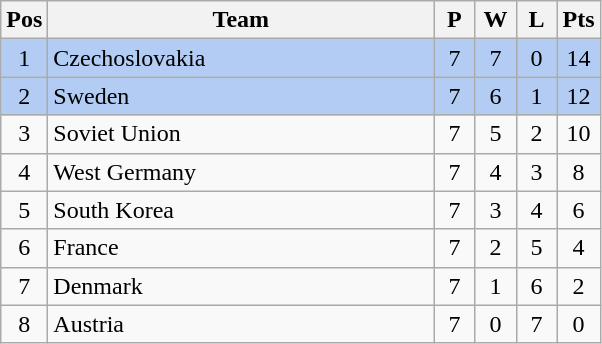<table class="wikitable" style="font-size: 100%">
<tr>
<th width=15>Pos</th>
<th width=250>Team</th>
<th width=20>P</th>
<th width=20>W</th>
<th width=20>L</th>
<th width=20>Pts</th>
</tr>
<tr align=center style="background: #b2ccf4;">
<td>1</td>
<td align="left"> Czechoslovakia</td>
<td>7</td>
<td>7</td>
<td>0</td>
<td>14</td>
</tr>
<tr align=center style="background: #b2ccf4;">
<td>2</td>
<td align="left"> Sweden</td>
<td>7</td>
<td>6</td>
<td>1</td>
<td>12</td>
</tr>
<tr align=center>
<td>3</td>
<td align="left"> Soviet Union</td>
<td>7</td>
<td>5</td>
<td>2</td>
<td>10</td>
</tr>
<tr align=center>
<td>4</td>
<td align="left"> West Germany</td>
<td>7</td>
<td>4</td>
<td>3</td>
<td>8</td>
</tr>
<tr align=center>
<td>5</td>
<td align="left"> South Korea</td>
<td>7</td>
<td>3</td>
<td>4</td>
<td>6</td>
</tr>
<tr align=center>
<td>6</td>
<td align="left"> France</td>
<td>7</td>
<td>2</td>
<td>5</td>
<td>4</td>
</tr>
<tr align=center>
<td>7</td>
<td align="left"> Denmark</td>
<td>7</td>
<td>1</td>
<td>6</td>
<td>2</td>
</tr>
<tr align=center>
<td>8</td>
<td align="left"> Austria</td>
<td>7</td>
<td>0</td>
<td>7</td>
<td>0</td>
</tr>
</table>
